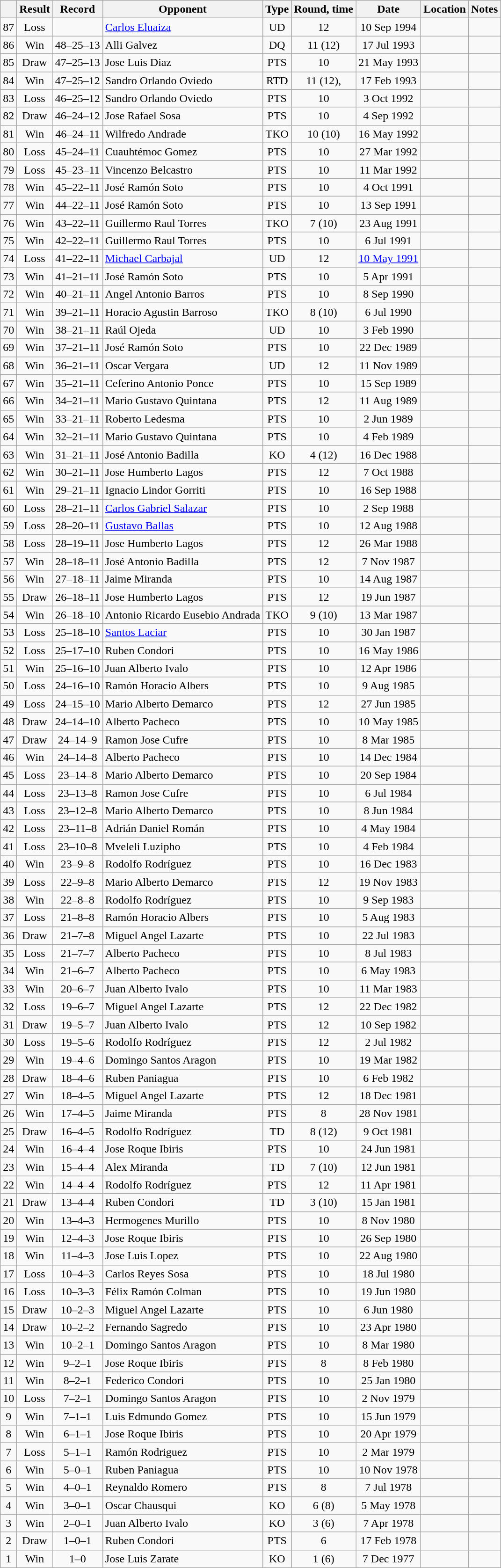<table class="wikitable" style="text-align:center">
<tr>
<th></th>
<th>Result</th>
<th>Record</th>
<th>Opponent</th>
<th>Type</th>
<th>Round, time</th>
<th>Date</th>
<th>Location</th>
<th>Notes</th>
</tr>
<tr>
<td>87</td>
<td>Loss</td>
<td></td>
<td align=left><a href='#'>Carlos Eluaiza</a></td>
<td>UD</td>
<td>12</td>
<td>10 Sep 1994</td>
<td align=left></td>
<td align=left></td>
</tr>
<tr>
<td>86</td>
<td>Win</td>
<td>48–25–13</td>
<td align=left>Alli Galvez</td>
<td>DQ</td>
<td>11 (12)</td>
<td>17 Jul 1993</td>
<td align=left></td>
<td align=left></td>
</tr>
<tr>
<td>85</td>
<td>Draw</td>
<td>47–25–13</td>
<td align=left>Jose Luis Diaz</td>
<td>PTS</td>
<td>10</td>
<td>21 May 1993</td>
<td align=left></td>
<td align=left></td>
</tr>
<tr>
<td>84</td>
<td>Win</td>
<td>47–25–12</td>
<td align=left>Sandro Orlando Oviedo</td>
<td>RTD</td>
<td>11 (12), </td>
<td>17 Feb 1993</td>
<td align=left></td>
<td align=left></td>
</tr>
<tr>
<td>83</td>
<td>Loss</td>
<td>46–25–12</td>
<td align=left>Sandro Orlando Oviedo</td>
<td>PTS</td>
<td>10</td>
<td>3 Oct 1992</td>
<td align=left></td>
<td align=left></td>
</tr>
<tr>
<td>82</td>
<td>Draw</td>
<td>46–24–12</td>
<td align=left>Jose Rafael Sosa</td>
<td>PTS</td>
<td>10</td>
<td>4 Sep 1992</td>
<td align=left></td>
<td align=left></td>
</tr>
<tr>
<td>81</td>
<td>Win</td>
<td>46–24–11</td>
<td align=left>Wilfredo Andrade</td>
<td>TKO</td>
<td>10 (10)</td>
<td>16 May 1992</td>
<td align=left></td>
<td align=left></td>
</tr>
<tr>
<td>80</td>
<td>Loss</td>
<td>45–24–11</td>
<td align=left>Cuauhtémoc Gomez</td>
<td>PTS</td>
<td>10</td>
<td>27 Mar 1992</td>
<td align=left></td>
<td align=left></td>
</tr>
<tr>
<td>79</td>
<td>Loss</td>
<td>45–23–11</td>
<td align=left>Vincenzo Belcastro</td>
<td>PTS</td>
<td>10</td>
<td>11 Mar 1992</td>
<td align=left></td>
<td align=left></td>
</tr>
<tr>
<td>78</td>
<td>Win</td>
<td>45–22–11</td>
<td align=left>José Ramón Soto</td>
<td>PTS</td>
<td>10</td>
<td>4 Oct 1991</td>
<td align=left></td>
<td align=left></td>
</tr>
<tr>
<td>77</td>
<td>Win</td>
<td>44–22–11</td>
<td align=left>José Ramón Soto</td>
<td>PTS</td>
<td>10</td>
<td>13 Sep 1991</td>
<td align=left></td>
<td align=left></td>
</tr>
<tr>
<td>76</td>
<td>Win</td>
<td>43–22–11</td>
<td align=left>Guillermo Raul Torres</td>
<td>TKO</td>
<td>7 (10)</td>
<td>23 Aug 1991</td>
<td align=left></td>
<td align=left></td>
</tr>
<tr>
<td>75</td>
<td>Win</td>
<td>42–22–11</td>
<td align=left>Guillermo Raul Torres</td>
<td>PTS</td>
<td>10</td>
<td>6 Jul 1991</td>
<td align=left></td>
<td align=left></td>
</tr>
<tr>
<td>74</td>
<td>Loss</td>
<td>41–22–11</td>
<td align=left><a href='#'>Michael Carbajal</a></td>
<td>UD</td>
<td>12</td>
<td><a href='#'>10 May 1991</a></td>
<td align=left></td>
<td align=left></td>
</tr>
<tr>
<td>73</td>
<td>Win</td>
<td>41–21–11</td>
<td align=left>José Ramón Soto</td>
<td>PTS</td>
<td>10</td>
<td>5 Apr 1991</td>
<td align=left></td>
<td align=left></td>
</tr>
<tr>
<td>72</td>
<td>Win</td>
<td>40–21–11</td>
<td align=left>Angel Antonio Barros</td>
<td>PTS</td>
<td>10</td>
<td>8 Sep 1990</td>
<td align=left></td>
<td align=left></td>
</tr>
<tr>
<td>71</td>
<td>Win</td>
<td>39–21–11</td>
<td align=left>Horacio Agustin Barroso</td>
<td>TKO</td>
<td>8 (10)</td>
<td>6 Jul 1990</td>
<td align=left></td>
<td align=left></td>
</tr>
<tr>
<td>70</td>
<td>Win</td>
<td>38–21–11</td>
<td align=left>Raúl Ojeda</td>
<td>UD</td>
<td>10</td>
<td>3 Feb 1990</td>
<td align=left></td>
<td align=left></td>
</tr>
<tr>
<td>69</td>
<td>Win</td>
<td>37–21–11</td>
<td align=left>José Ramón Soto</td>
<td>PTS</td>
<td>10</td>
<td>22 Dec 1989</td>
<td align=left></td>
<td align=left></td>
</tr>
<tr>
<td>68</td>
<td>Win</td>
<td>36–21–11</td>
<td align=left>Oscar Vergara</td>
<td>UD</td>
<td>12</td>
<td>11 Nov 1989</td>
<td align=left></td>
<td align=left></td>
</tr>
<tr>
<td>67</td>
<td>Win</td>
<td>35–21–11</td>
<td align=left>Ceferino Antonio Ponce</td>
<td>PTS</td>
<td>10</td>
<td>15 Sep 1989</td>
<td align=left></td>
<td align=left></td>
</tr>
<tr>
<td>66</td>
<td>Win</td>
<td>34–21–11</td>
<td align=left>Mario Gustavo Quintana</td>
<td>PTS</td>
<td>12</td>
<td>11 Aug 1989</td>
<td align=left></td>
<td align=left></td>
</tr>
<tr>
<td>65</td>
<td>Win</td>
<td>33–21–11</td>
<td align=left>Roberto Ledesma</td>
<td>PTS</td>
<td>10</td>
<td>2 Jun 1989</td>
<td align=left></td>
<td align=left></td>
</tr>
<tr>
<td>64</td>
<td>Win</td>
<td>32–21–11</td>
<td align=left>Mario Gustavo Quintana</td>
<td>PTS</td>
<td>10</td>
<td>4 Feb 1989</td>
<td align=left></td>
<td align=left></td>
</tr>
<tr>
<td>63</td>
<td>Win</td>
<td>31–21–11</td>
<td align=left>José Antonio Badilla</td>
<td>KO</td>
<td>4 (12)</td>
<td>16 Dec 1988</td>
<td align=left></td>
<td align=left></td>
</tr>
<tr>
<td>62</td>
<td>Win</td>
<td>30–21–11</td>
<td align=left>Jose Humberto Lagos</td>
<td>PTS</td>
<td>12</td>
<td>7 Oct 1988</td>
<td align=left></td>
<td align=left></td>
</tr>
<tr>
<td>61</td>
<td>Win</td>
<td>29–21–11</td>
<td align=left>Ignacio Lindor Gorriti</td>
<td>PTS</td>
<td>10</td>
<td>16 Sep 1988</td>
<td align=left></td>
<td align=left></td>
</tr>
<tr>
<td>60</td>
<td>Loss</td>
<td>28–21–11</td>
<td align=left><a href='#'>Carlos Gabriel Salazar</a></td>
<td>PTS</td>
<td>10</td>
<td>2 Sep 1988</td>
<td align=left></td>
<td align=left></td>
</tr>
<tr>
<td>59</td>
<td>Loss</td>
<td>28–20–11</td>
<td align=left><a href='#'>Gustavo Ballas</a></td>
<td>PTS</td>
<td>10</td>
<td>12 Aug 1988</td>
<td align=left></td>
<td align=left></td>
</tr>
<tr>
<td>58</td>
<td>Loss</td>
<td>28–19–11</td>
<td align=left>Jose Humberto Lagos</td>
<td>PTS</td>
<td>12</td>
<td>26 Mar 1988</td>
<td align=left></td>
<td align=left></td>
</tr>
<tr>
<td>57</td>
<td>Win</td>
<td>28–18–11</td>
<td align=left>José Antonio Badilla</td>
<td>PTS</td>
<td>12</td>
<td>7 Nov 1987</td>
<td align=left></td>
<td align=left></td>
</tr>
<tr>
<td>56</td>
<td>Win</td>
<td>27–18–11</td>
<td align=left>Jaime Miranda</td>
<td>PTS</td>
<td>10</td>
<td>14 Aug 1987</td>
<td align=left></td>
<td align=left></td>
</tr>
<tr>
<td>55</td>
<td>Draw</td>
<td>26–18–11</td>
<td align=left>Jose Humberto Lagos</td>
<td>PTS</td>
<td>12</td>
<td>19 Jun 1987</td>
<td align=left></td>
<td align=left></td>
</tr>
<tr>
<td>54</td>
<td>Win</td>
<td>26–18–10</td>
<td align=left>Antonio Ricardo Eusebio Andrada</td>
<td>TKO</td>
<td>9 (10)</td>
<td>13 Mar 1987</td>
<td align=left></td>
<td align=left></td>
</tr>
<tr>
<td>53</td>
<td>Loss</td>
<td>25–18–10</td>
<td align=left><a href='#'>Santos Laciar</a></td>
<td>PTS</td>
<td>10</td>
<td>30 Jan 1987</td>
<td align=left></td>
<td align=left></td>
</tr>
<tr>
<td>52</td>
<td>Loss</td>
<td>25–17–10</td>
<td align=left>Ruben Condori</td>
<td>PTS</td>
<td>10</td>
<td>16 May 1986</td>
<td align=left></td>
<td align=left></td>
</tr>
<tr>
<td>51</td>
<td>Win</td>
<td>25–16–10</td>
<td align=left>Juan Alberto Ivalo</td>
<td>PTS</td>
<td>10</td>
<td>12 Apr 1986</td>
<td align=left></td>
<td align=left></td>
</tr>
<tr>
<td>50</td>
<td>Loss</td>
<td>24–16–10</td>
<td align=left>Ramón Horacio Albers</td>
<td>PTS</td>
<td>10</td>
<td>9 Aug 1985</td>
<td align=left></td>
<td align=left></td>
</tr>
<tr>
<td>49</td>
<td>Loss</td>
<td>24–15–10</td>
<td align=left>Mario Alberto Demarco</td>
<td>PTS</td>
<td>12</td>
<td>27 Jun 1985</td>
<td align=left></td>
<td align=left></td>
</tr>
<tr>
<td>48</td>
<td>Draw</td>
<td>24–14–10</td>
<td align=left>Alberto Pacheco</td>
<td>PTS</td>
<td>10</td>
<td>10 May 1985</td>
<td align=left></td>
<td align=left></td>
</tr>
<tr>
<td>47</td>
<td>Draw</td>
<td>24–14–9</td>
<td align=left>Ramon Jose Cufre</td>
<td>PTS</td>
<td>10</td>
<td>8 Mar 1985</td>
<td align=left></td>
<td align=left></td>
</tr>
<tr>
<td>46</td>
<td>Win</td>
<td>24–14–8</td>
<td align=left>Alberto Pacheco</td>
<td>PTS</td>
<td>10</td>
<td>14 Dec 1984</td>
<td align=left></td>
<td align=left></td>
</tr>
<tr>
<td>45</td>
<td>Loss</td>
<td>23–14–8</td>
<td align=left>Mario Alberto Demarco</td>
<td>PTS</td>
<td>10</td>
<td>20 Sep 1984</td>
<td align=left></td>
<td align=left></td>
</tr>
<tr>
<td>44</td>
<td>Loss</td>
<td>23–13–8</td>
<td align=left>Ramon Jose Cufre</td>
<td>PTS</td>
<td>10</td>
<td>6 Jul 1984</td>
<td align=left></td>
<td align=left></td>
</tr>
<tr>
<td>43</td>
<td>Loss</td>
<td>23–12–8</td>
<td align=left>Mario Alberto Demarco</td>
<td>PTS</td>
<td>10</td>
<td>8 Jun 1984</td>
<td align=left></td>
<td align=left></td>
</tr>
<tr>
<td>42</td>
<td>Loss</td>
<td>23–11–8</td>
<td align=left>Adrián Daniel Román</td>
<td>PTS</td>
<td>10</td>
<td>4 May 1984</td>
<td align=left></td>
<td align=left></td>
</tr>
<tr>
<td>41</td>
<td>Loss</td>
<td>23–10–8</td>
<td align=left>Mveleli Luzipho</td>
<td>PTS</td>
<td>10</td>
<td>4 Feb 1984</td>
<td align=left></td>
<td align=left></td>
</tr>
<tr>
<td>40</td>
<td>Win</td>
<td>23–9–8</td>
<td align=left>Rodolfo Rodríguez</td>
<td>PTS</td>
<td>10</td>
<td>16 Dec 1983</td>
<td align=left></td>
<td align=left></td>
</tr>
<tr>
<td>39</td>
<td>Loss</td>
<td>22–9–8</td>
<td align=left>Mario Alberto Demarco</td>
<td>PTS</td>
<td>12</td>
<td>19 Nov 1983</td>
<td align=left></td>
<td align=left></td>
</tr>
<tr>
<td>38</td>
<td>Win</td>
<td>22–8–8</td>
<td align=left>Rodolfo Rodríguez</td>
<td>PTS</td>
<td>10</td>
<td>9 Sep 1983</td>
<td align=left></td>
<td align=left></td>
</tr>
<tr>
<td>37</td>
<td>Loss</td>
<td>21–8–8</td>
<td align=left>Ramón Horacio Albers</td>
<td>PTS</td>
<td>10</td>
<td>5 Aug 1983</td>
<td align=left></td>
<td align=left></td>
</tr>
<tr>
<td>36</td>
<td>Draw</td>
<td>21–7–8</td>
<td align=left>Miguel Angel Lazarte</td>
<td>PTS</td>
<td>10</td>
<td>22 Jul 1983</td>
<td align=left></td>
<td align=left></td>
</tr>
<tr>
<td>35</td>
<td>Loss</td>
<td>21–7–7</td>
<td align=left>Alberto Pacheco</td>
<td>PTS</td>
<td>10</td>
<td>8 Jul 1983</td>
<td align=left></td>
<td align=left></td>
</tr>
<tr>
<td>34</td>
<td>Win</td>
<td>21–6–7</td>
<td align=left>Alberto Pacheco</td>
<td>PTS</td>
<td>10</td>
<td>6 May 1983</td>
<td align=left></td>
<td align=left></td>
</tr>
<tr>
<td>33</td>
<td>Win</td>
<td>20–6–7</td>
<td align=left>Juan Alberto Ivalo</td>
<td>PTS</td>
<td>10</td>
<td>11 Mar 1983</td>
<td align=left></td>
<td align=left></td>
</tr>
<tr>
<td>32</td>
<td>Loss</td>
<td>19–6–7</td>
<td align=left>Miguel Angel Lazarte</td>
<td>PTS</td>
<td>12</td>
<td>22 Dec 1982</td>
<td align=left></td>
<td align=left></td>
</tr>
<tr>
<td>31</td>
<td>Draw</td>
<td>19–5–7</td>
<td align=left>Juan Alberto Ivalo</td>
<td>PTS</td>
<td>12</td>
<td>10 Sep 1982</td>
<td align=left></td>
<td align=left></td>
</tr>
<tr>
<td>30</td>
<td>Loss</td>
<td>19–5–6</td>
<td align=left>Rodolfo Rodríguez</td>
<td>PTS</td>
<td>12</td>
<td>2 Jul 1982</td>
<td align=left></td>
<td align=left></td>
</tr>
<tr>
<td>29</td>
<td>Win</td>
<td>19–4–6</td>
<td align=left>Domingo Santos Aragon</td>
<td>PTS</td>
<td>10</td>
<td>19 Mar 1982</td>
<td align=left></td>
<td align=left></td>
</tr>
<tr>
<td>28</td>
<td>Draw</td>
<td>18–4–6</td>
<td align=left>Ruben Paniagua</td>
<td>PTS</td>
<td>10</td>
<td>6 Feb 1982</td>
<td align=left></td>
<td align=left></td>
</tr>
<tr>
<td>27</td>
<td>Win</td>
<td>18–4–5</td>
<td align=left>Miguel Angel Lazarte</td>
<td>PTS</td>
<td>12</td>
<td>18 Dec 1981</td>
<td align=left></td>
<td align=left></td>
</tr>
<tr>
<td>26</td>
<td>Win</td>
<td>17–4–5</td>
<td align=left>Jaime Miranda</td>
<td>PTS</td>
<td>8</td>
<td>28 Nov 1981</td>
<td align=left></td>
<td align=left></td>
</tr>
<tr>
<td>25</td>
<td>Draw</td>
<td>16–4–5</td>
<td align=left>Rodolfo Rodríguez</td>
<td>TD</td>
<td>8 (12)</td>
<td>9 Oct 1981</td>
<td align=left></td>
<td align=left></td>
</tr>
<tr>
<td>24</td>
<td>Win</td>
<td>16–4–4</td>
<td align=left>Jose Roque Ibiris</td>
<td>PTS</td>
<td>10</td>
<td>24 Jun 1981</td>
<td align=left></td>
<td align=left></td>
</tr>
<tr>
<td>23</td>
<td>Win</td>
<td>15–4–4</td>
<td align=left>Alex Miranda</td>
<td>TD</td>
<td>7 (10)</td>
<td>12 Jun 1981</td>
<td align=left></td>
<td align=left></td>
</tr>
<tr>
<td>22</td>
<td>Win</td>
<td>14–4–4</td>
<td align=left>Rodolfo Rodríguez</td>
<td>PTS</td>
<td>12</td>
<td>11 Apr 1981</td>
<td align=left></td>
<td align=left></td>
</tr>
<tr>
<td>21</td>
<td>Draw</td>
<td>13–4–4</td>
<td align=left>Ruben Condori</td>
<td>TD</td>
<td>3 (10)</td>
<td>15 Jan 1981</td>
<td align=left></td>
<td align=left></td>
</tr>
<tr>
<td>20</td>
<td>Win</td>
<td>13–4–3</td>
<td align=left>Hermogenes Murillo</td>
<td>PTS</td>
<td>10</td>
<td>8 Nov 1980</td>
<td align=left></td>
<td align=left></td>
</tr>
<tr>
<td>19</td>
<td>Win</td>
<td>12–4–3</td>
<td align=left>Jose Roque Ibiris</td>
<td>PTS</td>
<td>10</td>
<td>26 Sep 1980</td>
<td align=left></td>
<td align=left></td>
</tr>
<tr>
<td>18</td>
<td>Win</td>
<td>11–4–3</td>
<td align=left>Jose Luis Lopez</td>
<td>PTS</td>
<td>10</td>
<td>22 Aug 1980</td>
<td align=left></td>
<td align=left></td>
</tr>
<tr>
<td>17</td>
<td>Loss</td>
<td>10–4–3</td>
<td align=left>Carlos Reyes Sosa</td>
<td>PTS</td>
<td>10</td>
<td>18 Jul 1980</td>
<td align=left></td>
<td align=left></td>
</tr>
<tr>
<td>16</td>
<td>Loss</td>
<td>10–3–3</td>
<td align=left>Félix Ramón Colman</td>
<td>PTS</td>
<td>10</td>
<td>19 Jun 1980</td>
<td align=left></td>
<td align=left></td>
</tr>
<tr>
<td>15</td>
<td>Draw</td>
<td>10–2–3</td>
<td align=left>Miguel Angel Lazarte</td>
<td>PTS</td>
<td>10</td>
<td>6 Jun 1980</td>
<td align=left></td>
<td align=left></td>
</tr>
<tr>
<td>14</td>
<td>Draw</td>
<td>10–2–2</td>
<td align=left>Fernando Sagredo</td>
<td>PTS</td>
<td>10</td>
<td>23 Apr 1980</td>
<td align=left></td>
<td align=left></td>
</tr>
<tr>
<td>13</td>
<td>Win</td>
<td>10–2–1</td>
<td align=left>Domingo Santos Aragon</td>
<td>PTS</td>
<td>10</td>
<td>8 Mar 1980</td>
<td align=left></td>
<td align=left></td>
</tr>
<tr>
<td>12</td>
<td>Win</td>
<td>9–2–1</td>
<td align=left>Jose Roque Ibiris</td>
<td>PTS</td>
<td>8</td>
<td>8 Feb 1980</td>
<td align=left></td>
<td align=left></td>
</tr>
<tr>
<td>11</td>
<td>Win</td>
<td>8–2–1</td>
<td align=left>Federico Condori</td>
<td>PTS</td>
<td>10</td>
<td>25 Jan 1980</td>
<td align=left></td>
<td align=left></td>
</tr>
<tr>
<td>10</td>
<td>Loss</td>
<td>7–2–1</td>
<td align=left>Domingo Santos Aragon</td>
<td>PTS</td>
<td>10</td>
<td>2 Nov 1979</td>
<td align=left></td>
<td align=left></td>
</tr>
<tr>
<td>9</td>
<td>Win</td>
<td>7–1–1</td>
<td align=left>Luis Edmundo Gomez</td>
<td>PTS</td>
<td>10</td>
<td>15 Jun 1979</td>
<td align=left></td>
<td align=left></td>
</tr>
<tr>
<td>8</td>
<td>Win</td>
<td>6–1–1</td>
<td align=left>Jose Roque Ibiris</td>
<td>PTS</td>
<td>10</td>
<td>20 Apr 1979</td>
<td align=left></td>
<td align=left></td>
</tr>
<tr>
<td>7</td>
<td>Loss</td>
<td>5–1–1</td>
<td align=left>Ramón Rodriguez</td>
<td>PTS</td>
<td>10</td>
<td>2 Mar 1979</td>
<td align=left></td>
<td align=left></td>
</tr>
<tr>
<td>6</td>
<td>Win</td>
<td>5–0–1</td>
<td align=left>Ruben Paniagua</td>
<td>PTS</td>
<td>10</td>
<td>10 Nov 1978</td>
<td align=left></td>
<td align=left></td>
</tr>
<tr>
<td>5</td>
<td>Win</td>
<td>4–0–1</td>
<td align=left>Reynaldo Romero</td>
<td>PTS</td>
<td>8</td>
<td>7 Jul 1978</td>
<td align=left></td>
<td align=left></td>
</tr>
<tr>
<td>4</td>
<td>Win</td>
<td>3–0–1</td>
<td align=left>Oscar Chausqui</td>
<td>KO</td>
<td>6 (8)</td>
<td>5 May 1978</td>
<td align=left></td>
<td align=left></td>
</tr>
<tr>
<td>3</td>
<td>Win</td>
<td>2–0–1</td>
<td align=left>Juan Alberto Ivalo</td>
<td>KO</td>
<td>3 (6)</td>
<td>7 Apr 1978</td>
<td align=left></td>
<td align=left></td>
</tr>
<tr>
<td>2</td>
<td>Draw</td>
<td>1–0–1</td>
<td align=left>Ruben Condori</td>
<td>PTS</td>
<td>6</td>
<td>17 Feb 1978</td>
<td align=left></td>
<td align=left></td>
</tr>
<tr>
<td>1</td>
<td>Win</td>
<td>1–0</td>
<td align=left>Jose Luis Zarate</td>
<td>KO</td>
<td>1 (6)</td>
<td>7 Dec 1977</td>
<td align=left></td>
<td align=left></td>
</tr>
</table>
